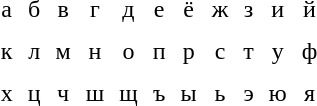<table cellpadding="4" style="margin:auto; text-align:center;">
<tr>
<td>а<br></td>
<td>б<br></td>
<td>в<br></td>
<td>г<br></td>
<td>д<br></td>
<td>е<br></td>
<td>ё<br></td>
<td>ж<br></td>
<td>з<br></td>
<td>и<br></td>
<td>й<br></td>
</tr>
<tr>
<td>к<br></td>
<td>л<br></td>
<td>м<br></td>
<td>н<br></td>
<td>о<br></td>
<td>п<br></td>
<td>р<br></td>
<td>с<br></td>
<td>т<br></td>
<td>у<br></td>
<td>ф<br></td>
</tr>
<tr>
<td>х<br></td>
<td>ц<br></td>
<td>ч<br></td>
<td>ш<br></td>
<td>щ<br></td>
<td>ъ<br></td>
<td>ы<br> </td>
<td>ь<br></td>
<td>э<br></td>
<td>ю<br></td>
<td>я<br></td>
</tr>
</table>
